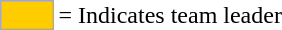<table>
<tr>
<td style="background:#fc0; border:1px solid #aaa; width:2em;"></td>
<td>= Indicates team leader</td>
</tr>
</table>
